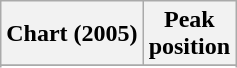<table class="wikitable sortable plainrowheaders" style="text-align:center">
<tr>
<th>Chart (2005)</th>
<th>Peak<br>position</th>
</tr>
<tr>
</tr>
<tr>
</tr>
</table>
